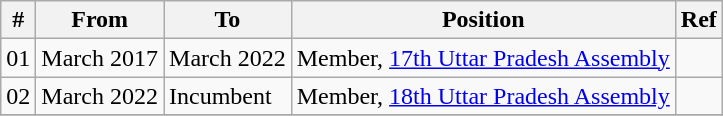<table class="wikitable sortable">
<tr>
<th>#</th>
<th>From</th>
<th>To</th>
<th>Position</th>
<th>Ref</th>
</tr>
<tr>
<td>01</td>
<td>March 2017</td>
<td>March 2022</td>
<td>Member, <a href='#'>17th Uttar Pradesh Assembly</a></td>
<td></td>
</tr>
<tr>
<td>02</td>
<td>March 2022</td>
<td>Incumbent</td>
<td>Member, <a href='#'>18th Uttar Pradesh Assembly</a></td>
<td></td>
</tr>
<tr>
</tr>
</table>
